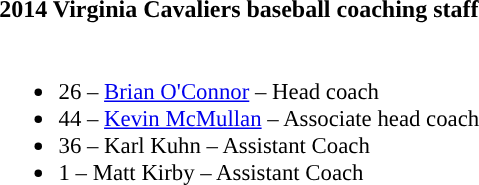<table class="toccolours">
<tr>
<th colspan=9>2014 Virginia Cavaliers baseball coaching staff</th>
</tr>
<tr>
<td style="text-align: left;font-size: 95%;" valign="top"><br><ul><li>26 – <a href='#'>Brian O'Connor</a> – Head coach</li><li>44 – <a href='#'>Kevin McMullan</a> – Associate head coach</li><li>36 – Karl Kuhn – Assistant Coach</li><li>1 – Matt Kirby – Assistant Coach</li></ul></td>
</tr>
</table>
